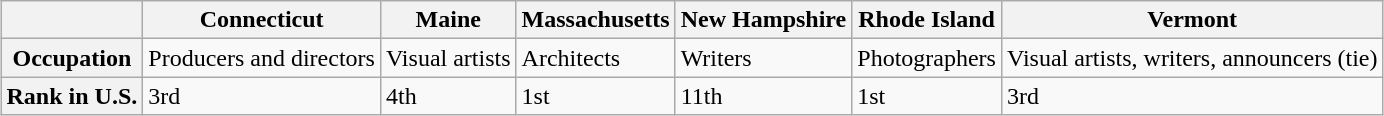<table class="wikitable" style="margin-left: auto; margin-right: auto; border: none;">
<tr>
<th></th>
<th>Connecticut</th>
<th>Maine</th>
<th>Massachusetts</th>
<th>New Hampshire</th>
<th>Rhode Island</th>
<th>Vermont</th>
</tr>
<tr>
<th>Occupation</th>
<td>Producers and directors</td>
<td>Visual artists</td>
<td>Architects</td>
<td>Writers</td>
<td>Photographers</td>
<td>Visual artists, writers, announcers (tie)</td>
</tr>
<tr>
<th>Rank in U.S.</th>
<td>3rd</td>
<td>4th</td>
<td>1st</td>
<td>11th</td>
<td>1st</td>
<td>3rd</td>
</tr>
</table>
